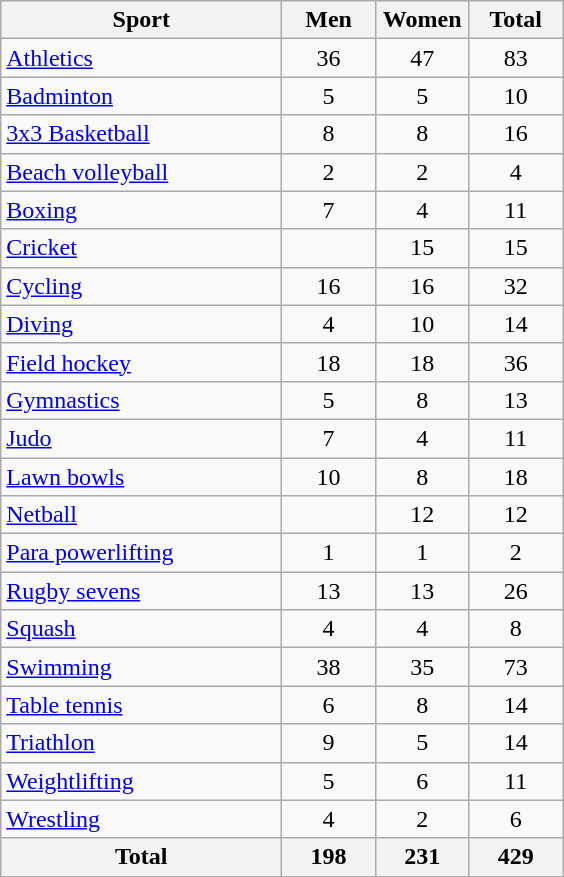<table class="wikitable sortable" style="text-align:center;">
<tr>
<th width=180>Sport</th>
<th width=55>Men</th>
<th width=55>Women</th>
<th width=55>Total</th>
</tr>
<tr>
<td align=left><a href='#'>Athletics</a></td>
<td>36</td>
<td>47</td>
<td>83</td>
</tr>
<tr>
<td align=left><a href='#'>Badminton</a></td>
<td>5</td>
<td>5</td>
<td>10</td>
</tr>
<tr>
<td align=left><a href='#'>3x3 Basketball</a></td>
<td>8</td>
<td>8</td>
<td>16</td>
</tr>
<tr>
<td align=left><a href='#'>Beach volleyball</a></td>
<td>2</td>
<td>2</td>
<td>4</td>
</tr>
<tr>
<td align=left><a href='#'>Boxing</a></td>
<td>7</td>
<td>4</td>
<td>11</td>
</tr>
<tr>
<td align=left><a href='#'>Cricket</a></td>
<td></td>
<td>15</td>
<td>15</td>
</tr>
<tr>
<td align=left><a href='#'>Cycling</a></td>
<td>16</td>
<td>16</td>
<td>32</td>
</tr>
<tr>
<td align=left><a href='#'>Diving</a></td>
<td>4</td>
<td>10</td>
<td>14</td>
</tr>
<tr>
<td align=left><a href='#'>Field hockey</a></td>
<td>18</td>
<td>18</td>
<td>36</td>
</tr>
<tr>
<td align=left><a href='#'>Gymnastics</a></td>
<td>5</td>
<td>8</td>
<td>13</td>
</tr>
<tr>
<td align=left><a href='#'>Judo</a></td>
<td>7</td>
<td>4</td>
<td>11</td>
</tr>
<tr>
<td align=left><a href='#'>Lawn bowls</a></td>
<td>10</td>
<td>8</td>
<td>18</td>
</tr>
<tr>
<td align=left><a href='#'>Netball</a></td>
<td></td>
<td>12</td>
<td>12</td>
</tr>
<tr>
<td align=left><a href='#'>Para powerlifting</a></td>
<td>1</td>
<td>1</td>
<td>2</td>
</tr>
<tr>
<td align=left><a href='#'>Rugby sevens</a></td>
<td>13</td>
<td>13</td>
<td>26</td>
</tr>
<tr>
<td align=left><a href='#'>Squash</a></td>
<td>4</td>
<td>4</td>
<td>8</td>
</tr>
<tr>
<td align=left><a href='#'>Swimming</a></td>
<td>38</td>
<td>35</td>
<td>73</td>
</tr>
<tr>
<td align=left><a href='#'>Table tennis</a></td>
<td>6</td>
<td>8</td>
<td>14</td>
</tr>
<tr>
<td align=left><a href='#'>Triathlon</a></td>
<td>9</td>
<td>5</td>
<td>14</td>
</tr>
<tr>
<td align=left><a href='#'>Weightlifting</a></td>
<td>5</td>
<td>6</td>
<td>11</td>
</tr>
<tr>
<td align=left><a href='#'>Wrestling</a></td>
<td>4</td>
<td>2</td>
<td>6</td>
</tr>
<tr>
<th>Total</th>
<th>198</th>
<th>231</th>
<th>429</th>
</tr>
</table>
